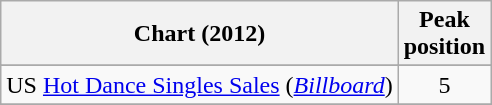<table class="wikitable sortable">
<tr>
<th>Chart (2012)</th>
<th>Peak<br>position</th>
</tr>
<tr>
</tr>
<tr>
<td>US <a href='#'>Hot Dance Singles Sales</a> (<a href='#'><em>Billboard</em></a>)</td>
<td align=center>5</td>
</tr>
<tr>
</tr>
</table>
